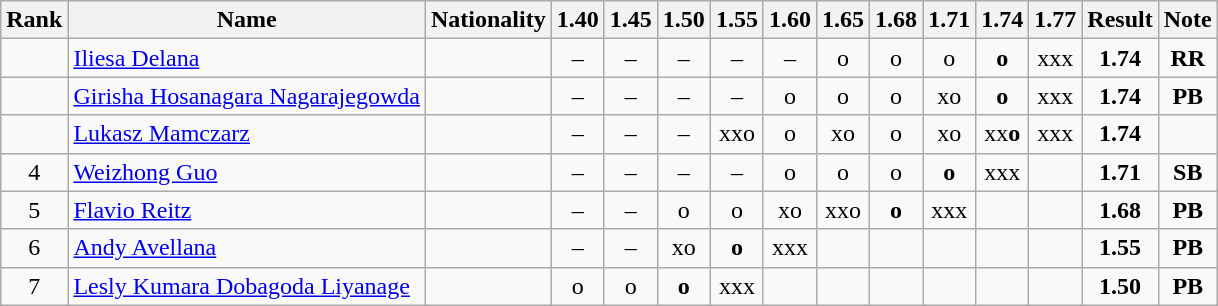<table class="wikitable sortable" style="text-align:center">
<tr>
<th>Rank</th>
<th>Name</th>
<th>Nationality</th>
<th>1.40</th>
<th>1.45</th>
<th>1.50</th>
<th>1.55</th>
<th>1.60</th>
<th>1.65</th>
<th>1.68</th>
<th>1.71</th>
<th>1.74</th>
<th>1.77</th>
<th>Result</th>
<th>Note</th>
</tr>
<tr>
<td></td>
<td align=left><a href='#'>Iliesa Delana</a></td>
<td align=left></td>
<td>–</td>
<td>–</td>
<td>–</td>
<td>–</td>
<td>–</td>
<td>o</td>
<td>o</td>
<td>o</td>
<td><strong>o</strong></td>
<td>xxx</td>
<td><strong>1.74</strong></td>
<td><strong>RR</strong></td>
</tr>
<tr>
<td></td>
<td align=left><a href='#'>Girisha Hosanagara Nagarajegowda</a></td>
<td align=left></td>
<td>–</td>
<td>–</td>
<td>–</td>
<td>–</td>
<td>o</td>
<td>o</td>
<td>o</td>
<td>xo</td>
<td><strong>o</strong></td>
<td>xxx</td>
<td><strong>1.74</strong></td>
<td><strong>PB</strong></td>
</tr>
<tr>
<td></td>
<td align=left><a href='#'>Lukasz Mamczarz</a></td>
<td align=left></td>
<td>–</td>
<td>–</td>
<td>–</td>
<td>xxo</td>
<td>o</td>
<td>xo</td>
<td>o</td>
<td>xo</td>
<td>xx<strong>o</strong></td>
<td>xxx</td>
<td><strong>1.74</strong></td>
<td></td>
</tr>
<tr>
<td>4</td>
<td align=left><a href='#'>Weizhong Guo</a></td>
<td align=left></td>
<td>–</td>
<td>–</td>
<td>–</td>
<td>–</td>
<td>o</td>
<td>o</td>
<td>o</td>
<td><strong>o</strong></td>
<td>xxx</td>
<td></td>
<td><strong>1.71</strong></td>
<td><strong>SB</strong></td>
</tr>
<tr>
<td>5</td>
<td align=left><a href='#'>Flavio Reitz</a></td>
<td align=left></td>
<td>–</td>
<td>–</td>
<td>o</td>
<td>o</td>
<td>xo</td>
<td>xxo</td>
<td><strong>o</strong></td>
<td>xxx</td>
<td></td>
<td></td>
<td><strong>1.68</strong></td>
<td><strong>PB</strong></td>
</tr>
<tr>
<td>6</td>
<td align=left><a href='#'>Andy Avellana</a></td>
<td align=left></td>
<td>–</td>
<td>–</td>
<td>xo</td>
<td><strong>o</strong></td>
<td>xxx</td>
<td></td>
<td></td>
<td></td>
<td></td>
<td></td>
<td><strong>1.55</strong></td>
<td><strong>PB</strong></td>
</tr>
<tr>
<td>7</td>
<td align=left><a href='#'>Lesly Kumara Dobagoda Liyanage</a></td>
<td align=left></td>
<td>o</td>
<td>o</td>
<td><strong>o</strong></td>
<td>xxx</td>
<td></td>
<td></td>
<td></td>
<td></td>
<td></td>
<td></td>
<td><strong>1.50</strong></td>
<td><strong>PB</strong></td>
</tr>
</table>
